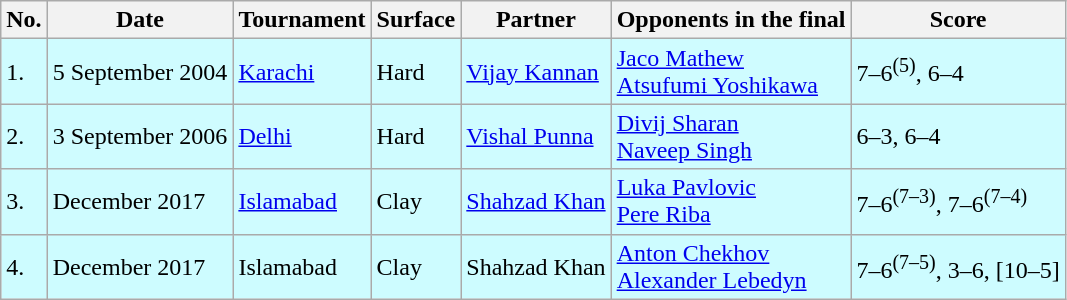<table class="wikitable">
<tr>
<th>No.</th>
<th>Date</th>
<th>Tournament</th>
<th>Surface</th>
<th>Partner</th>
<th>Opponents in the final</th>
<th>Score</th>
</tr>
<tr bgcolor="CFFCFF">
<td>1.</td>
<td>5 September 2004</td>
<td> <a href='#'>Karachi</a></td>
<td>Hard</td>
<td> <a href='#'>Vijay Kannan</a></td>
<td> <a href='#'>Jaco Mathew</a><br> <a href='#'>Atsufumi Yoshikawa</a></td>
<td>7–6<sup>(5)</sup>, 6–4</td>
</tr>
<tr bgcolor="CFFCFF">
<td>2.</td>
<td>3 September 2006</td>
<td> <a href='#'>Delhi</a></td>
<td>Hard</td>
<td> <a href='#'>Vishal Punna</a></td>
<td> <a href='#'>Divij Sharan</a><br> <a href='#'>Naveep Singh</a></td>
<td>6–3, 6–4</td>
</tr>
<tr bgcolor="CFFCFF">
<td>3.</td>
<td>December 2017</td>
<td> <a href='#'>Islamabad</a></td>
<td>Clay</td>
<td> <a href='#'>Shahzad Khan</a></td>
<td> <a href='#'>Luka Pavlovic</a><br>  <a href='#'>Pere Riba</a></td>
<td>7–6<sup>(7–3)</sup>, 7–6<sup>(7–4)</sup></td>
</tr>
<tr bgcolor="CDFCFF">
<td>4.</td>
<td>December 2017</td>
<td> Islamabad</td>
<td>Clay</td>
<td> Shahzad Khan</td>
<td> <a href='#'>Anton Chekhov</a><br>  <a href='#'>Alexander Lebedyn</a></td>
<td>7–6<sup>(7–5)</sup>, 3–6, [10–5]</td>
</tr>
</table>
